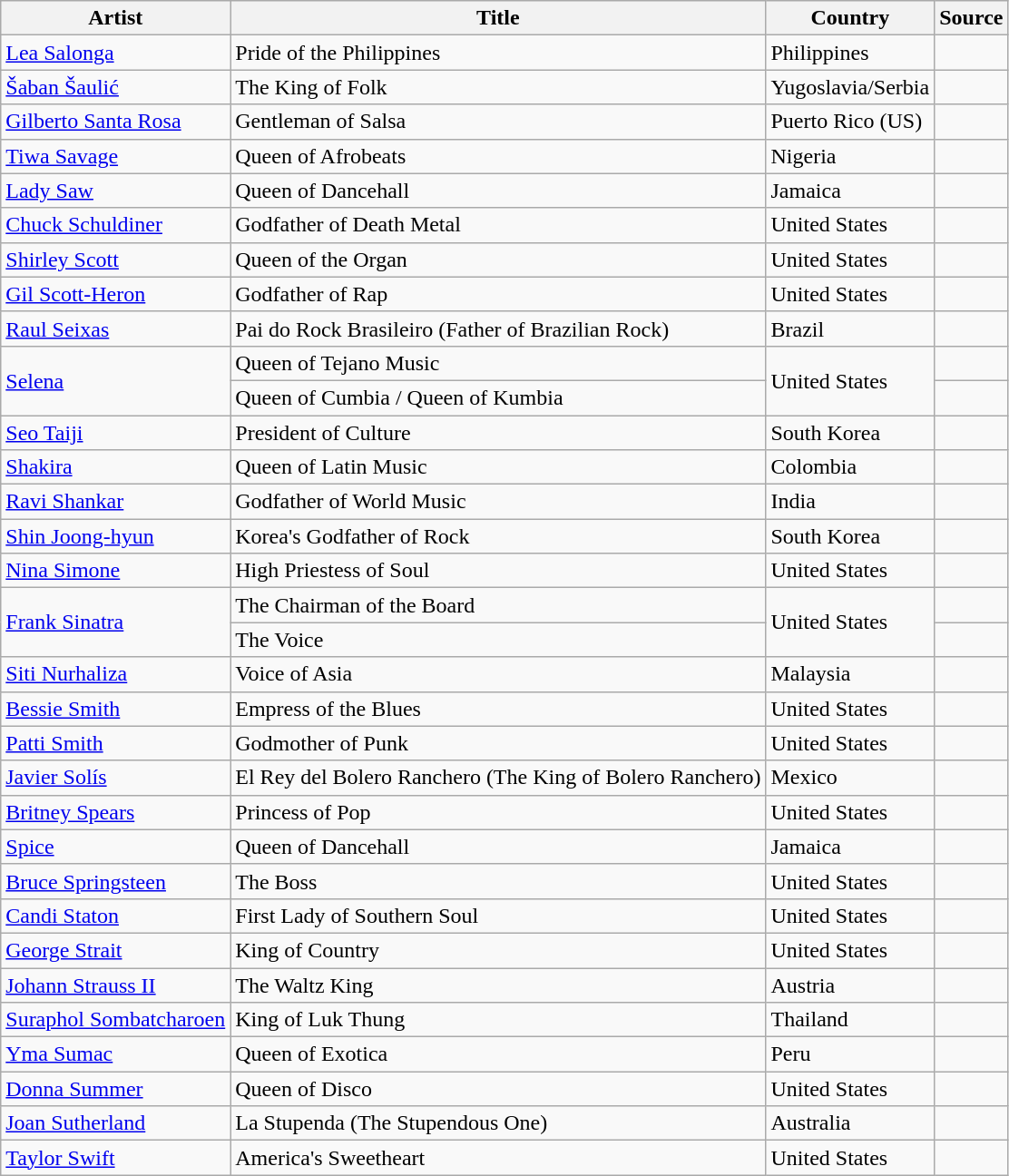<table class="wikitable sortable">
<tr>
<th>Artist</th>
<th>Title</th>
<th>Country</th>
<th class="unsortable">Source</th>
</tr>
<tr>
<td><a href='#'>Lea Salonga</a></td>
<td>Pride of the Philippines</td>
<td>Philippines</td>
<td></td>
</tr>
<tr>
<td><a href='#'>Šaban Šaulić</a></td>
<td>The King of Folk</td>
<td>Yugoslavia/Serbia</td>
<td></td>
</tr>
<tr>
<td><a href='#'>Gilberto Santa Rosa</a></td>
<td>Gentleman of Salsa</td>
<td>Puerto Rico (US)</td>
<td></td>
</tr>
<tr>
<td><a href='#'>Tiwa Savage</a></td>
<td>Queen of Afrobeats</td>
<td>Nigeria</td>
<td></td>
</tr>
<tr>
<td><a href='#'>Lady Saw</a></td>
<td>Queen of Dancehall</td>
<td>Jamaica</td>
<td></td>
</tr>
<tr>
<td><a href='#'>Chuck Schuldiner</a></td>
<td>Godfather of Death Metal</td>
<td>United States</td>
<td></td>
</tr>
<tr>
<td><a href='#'>Shirley Scott</a></td>
<td>Queen of the Organ</td>
<td>United States</td>
<td></td>
</tr>
<tr>
<td><a href='#'>Gil Scott-Heron</a></td>
<td>Godfather of Rap</td>
<td>United States</td>
<td></td>
</tr>
<tr>
<td><a href='#'>Raul Seixas</a></td>
<td>Pai do Rock Brasileiro (Father of Brazilian Rock)</td>
<td>Brazil</td>
<td></td>
</tr>
<tr>
<td rowspan="2"><a href='#'>Selena</a></td>
<td>Queen of Tejano Music</td>
<td rowspan="2">United States</td>
<td></td>
</tr>
<tr>
<td>Queen of Cumbia / Queen of Kumbia</td>
<td></td>
</tr>
<tr>
<td><a href='#'>Seo Taiji</a></td>
<td>President of Culture</td>
<td>South Korea</td>
<td></td>
</tr>
<tr>
<td><a href='#'>Shakira</a></td>
<td>Queen of Latin Music</td>
<td>Colombia</td>
<td></td>
</tr>
<tr>
<td><a href='#'>Ravi Shankar</a></td>
<td>Godfather of World Music</td>
<td>India</td>
<td></td>
</tr>
<tr>
<td><a href='#'>Shin Joong-hyun</a></td>
<td>Korea's Godfather of Rock</td>
<td>South Korea</td>
<td></td>
</tr>
<tr>
<td><a href='#'>Nina Simone</a></td>
<td>High Priestess of Soul</td>
<td>United States</td>
<td></td>
</tr>
<tr>
<td rowspan="2"><a href='#'>Frank Sinatra</a></td>
<td>The Chairman of the Board</td>
<td rowspan="2">United States</td>
<td></td>
</tr>
<tr>
<td>The Voice</td>
<td></td>
</tr>
<tr>
<td><a href='#'>Siti Nurhaliza</a></td>
<td>Voice of Asia</td>
<td>Malaysia</td>
<td></td>
</tr>
<tr>
<td><a href='#'>Bessie Smith</a></td>
<td>Empress of the Blues</td>
<td>United States</td>
<td></td>
</tr>
<tr>
<td><a href='#'>Patti Smith</a></td>
<td>Godmother of Punk</td>
<td>United States</td>
<td></td>
</tr>
<tr>
<td><a href='#'>Javier Solís</a></td>
<td>El Rey del Bolero Ranchero (The King of Bolero Ranchero)</td>
<td>Mexico</td>
<td></td>
</tr>
<tr>
<td><a href='#'>Britney Spears</a></td>
<td>Princess of Pop</td>
<td>United States</td>
<td></td>
</tr>
<tr>
<td><a href='#'>Spice</a></td>
<td>Queen of Dancehall</td>
<td>Jamaica</td>
<td></td>
</tr>
<tr>
<td><a href='#'>Bruce Springsteen</a></td>
<td>The Boss</td>
<td>United States</td>
<td></td>
</tr>
<tr>
<td><a href='#'>Candi Staton</a></td>
<td>First Lady of Southern Soul</td>
<td>United States</td>
<td></td>
</tr>
<tr>
<td><a href='#'>George Strait</a></td>
<td>King of Country</td>
<td>United States</td>
<td></td>
</tr>
<tr>
<td><a href='#'>Johann Strauss II</a></td>
<td>The Waltz King</td>
<td>Austria</td>
<td></td>
</tr>
<tr>
<td><a href='#'>Suraphol Sombatcharoen</a></td>
<td>King of Luk Thung</td>
<td>Thailand</td>
<td></td>
</tr>
<tr>
<td><a href='#'>Yma Sumac</a></td>
<td>Queen of Exotica</td>
<td>Peru</td>
<td></td>
</tr>
<tr>
<td><a href='#'>Donna Summer</a></td>
<td>Queen of Disco</td>
<td>United States</td>
<td></td>
</tr>
<tr>
<td><a href='#'>Joan Sutherland</a></td>
<td>La Stupenda (The Stupendous One)</td>
<td>Australia</td>
<td></td>
</tr>
<tr>
<td><a href='#'>Taylor Swift</a></td>
<td>America's Sweetheart</td>
<td>United States</td>
<td></td>
</tr>
</table>
